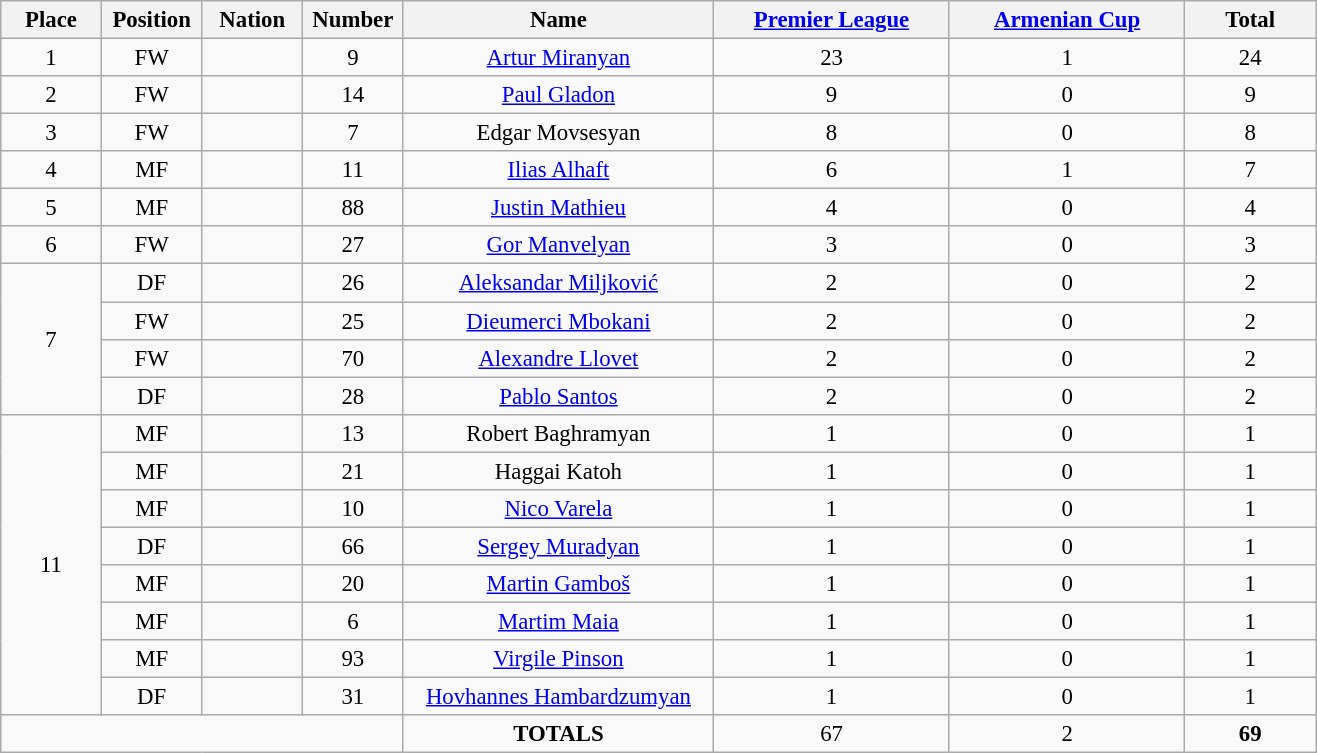<table class="wikitable" style="font-size: 95%; text-align: center;">
<tr>
<th width=60>Place</th>
<th width=60>Position</th>
<th width=60>Nation</th>
<th width=60>Number</th>
<th width=200>Name</th>
<th width=150><a href='#'>Premier League</a></th>
<th width=150><a href='#'>Armenian Cup</a></th>
<th width=80><strong>Total</strong></th>
</tr>
<tr>
<td>1</td>
<td>FW</td>
<td></td>
<td>9</td>
<td><a href='#'>Artur Miranyan</a></td>
<td>23</td>
<td>1</td>
<td>24</td>
</tr>
<tr>
<td>2</td>
<td>FW</td>
<td></td>
<td>14</td>
<td><a href='#'>Paul Gladon</a></td>
<td>9</td>
<td>0</td>
<td>9</td>
</tr>
<tr>
<td>3</td>
<td>FW</td>
<td></td>
<td>7</td>
<td>Edgar Movsesyan</td>
<td>8</td>
<td>0</td>
<td>8</td>
</tr>
<tr>
<td>4</td>
<td>MF</td>
<td></td>
<td>11</td>
<td><a href='#'>Ilias Alhaft</a></td>
<td>6</td>
<td>1</td>
<td>7</td>
</tr>
<tr>
<td>5</td>
<td>MF</td>
<td></td>
<td>88</td>
<td><a href='#'>Justin Mathieu</a></td>
<td>4</td>
<td>0</td>
<td>4</td>
</tr>
<tr>
<td>6</td>
<td>FW</td>
<td></td>
<td>27</td>
<td><a href='#'>Gor Manvelyan</a></td>
<td>3</td>
<td>0</td>
<td>3</td>
</tr>
<tr>
<td rowspan="4">7</td>
<td>DF</td>
<td></td>
<td>26</td>
<td><a href='#'>Aleksandar Miljković</a></td>
<td>2</td>
<td>0</td>
<td>2</td>
</tr>
<tr>
<td>FW</td>
<td></td>
<td>25</td>
<td><a href='#'>Dieumerci Mbokani</a></td>
<td>2</td>
<td>0</td>
<td>2</td>
</tr>
<tr>
<td>FW</td>
<td></td>
<td>70</td>
<td><a href='#'>Alexandre Llovet</a></td>
<td>2</td>
<td>0</td>
<td>2</td>
</tr>
<tr>
<td>DF</td>
<td></td>
<td>28</td>
<td><a href='#'>Pablo Santos</a></td>
<td>2</td>
<td>0</td>
<td>2</td>
</tr>
<tr>
<td rowspan="8">11</td>
<td>MF</td>
<td></td>
<td>13</td>
<td>Robert Baghramyan</td>
<td>1</td>
<td>0</td>
<td>1</td>
</tr>
<tr>
<td>MF</td>
<td></td>
<td>21</td>
<td>Haggai Katoh</td>
<td>1</td>
<td>0</td>
<td>1</td>
</tr>
<tr>
<td>MF</td>
<td></td>
<td>10</td>
<td><a href='#'>Nico Varela</a></td>
<td>1</td>
<td>0</td>
<td>1</td>
</tr>
<tr>
<td>DF</td>
<td></td>
<td>66</td>
<td><a href='#'>Sergey Muradyan</a></td>
<td>1</td>
<td>0</td>
<td>1</td>
</tr>
<tr>
<td>MF</td>
<td></td>
<td>20</td>
<td><a href='#'>Martin Gamboš</a></td>
<td>1</td>
<td>0</td>
<td>1</td>
</tr>
<tr>
<td>MF</td>
<td></td>
<td>6</td>
<td><a href='#'>Martim Maia</a></td>
<td>1</td>
<td>0</td>
<td>1</td>
</tr>
<tr>
<td>MF</td>
<td></td>
<td>93</td>
<td><a href='#'>Virgile Pinson</a></td>
<td>1</td>
<td>0</td>
<td>1</td>
</tr>
<tr>
<td>DF</td>
<td></td>
<td>31</td>
<td><a href='#'>Hovhannes Hambardzumyan</a></td>
<td>1</td>
<td>0</td>
<td>1</td>
</tr>
<tr>
<td colspan="4"></td>
<td><strong>TOTALS</strong></td>
<td>67</td>
<td>2</td>
<td><strong>69</strong></td>
</tr>
</table>
